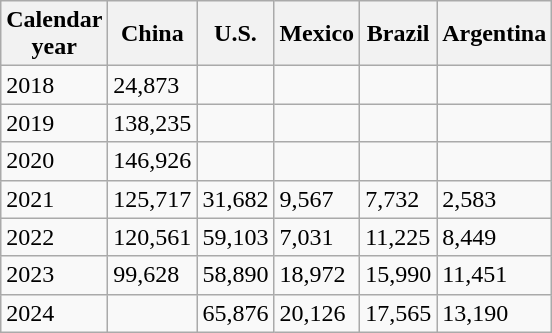<table class="wikitable">
<tr>
<th>Calendar<br>year</th>
<th>China</th>
<th>U.S.</th>
<th>Mexico</th>
<th>Brazil</th>
<th>Argentina</th>
</tr>
<tr>
<td>2018</td>
<td>24,873</td>
<td></td>
<td></td>
<td></td>
<td></td>
</tr>
<tr>
<td>2019</td>
<td>138,235</td>
<td></td>
<td></td>
<td></td>
<td></td>
</tr>
<tr>
<td>2020</td>
<td>146,926</td>
<td></td>
<td></td>
<td></td>
<td></td>
</tr>
<tr>
<td>2021</td>
<td>125,717</td>
<td>31,682</td>
<td>9,567</td>
<td>7,732</td>
<td>2,583</td>
</tr>
<tr>
<td>2022</td>
<td>120,561</td>
<td>59,103</td>
<td>7,031</td>
<td>11,225</td>
<td>8,449</td>
</tr>
<tr>
<td>2023</td>
<td>99,628</td>
<td>58,890</td>
<td>18,972</td>
<td>15,990</td>
<td>11,451</td>
</tr>
<tr>
<td>2024</td>
<td></td>
<td>65,876</td>
<td>20,126</td>
<td>17,565</td>
<td>13,190</td>
</tr>
</table>
